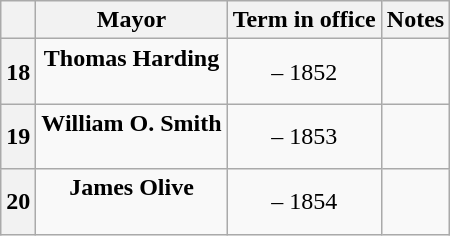<table class="wikitable sortable" style="text-align:center;">
<tr>
<th scope="col" data-sort-type="number"></th>
<th scope="col">Mayor</th>
<th scope="col">Term in office</th>
<th scope="col">Notes</th>
</tr>
<tr>
<th scope="row">18</th>
<td><strong>Thomas Harding</strong><br><br></td>
<td> – 1852</td>
<td></td>
</tr>
<tr>
<th scope="row">19</th>
<td><strong>William O. Smith</strong><br><br></td>
<td> – 1853</td>
<td></td>
</tr>
<tr>
<th scope="row">20</th>
<td><strong>James Olive</strong><br><br></td>
<td> – 1854</td>
<td></td>
</tr>
</table>
